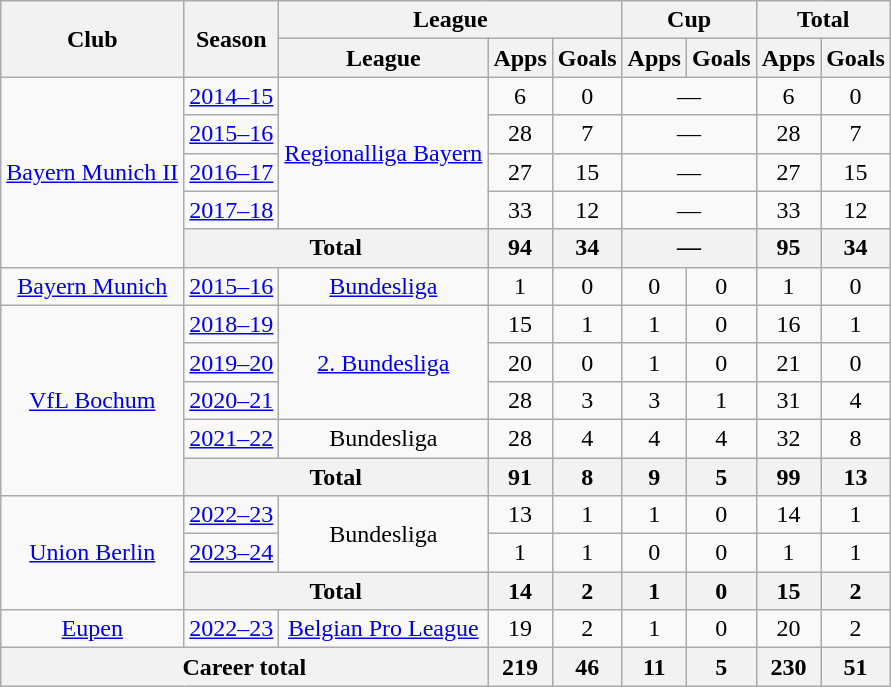<table class="wikitable" style="text-align:center">
<tr>
<th rowspan="2">Club</th>
<th rowspan="2">Season</th>
<th colspan="3">League</th>
<th colspan="2">Cup</th>
<th colspan="2">Total</th>
</tr>
<tr>
<th>League</th>
<th>Apps</th>
<th>Goals</th>
<th>Apps</th>
<th>Goals</th>
<th>Apps</th>
<th>Goals</th>
</tr>
<tr>
<td rowspan="5"><a href='#'>Bayern Munich II</a></td>
<td><a href='#'>2014–15</a></td>
<td rowspan="4"><a href='#'>Regionalliga Bayern</a></td>
<td>6</td>
<td>0</td>
<td colspan="2">—</td>
<td>6</td>
<td>0</td>
</tr>
<tr>
<td><a href='#'>2015–16</a></td>
<td>28</td>
<td>7</td>
<td colspan="2">—</td>
<td>28</td>
<td>7</td>
</tr>
<tr>
<td><a href='#'>2016–17</a></td>
<td>27</td>
<td>15</td>
<td colspan="2">—</td>
<td>27</td>
<td>15</td>
</tr>
<tr>
<td><a href='#'>2017–18</a></td>
<td>33</td>
<td>12</td>
<td colspan="2">—</td>
<td>33</td>
<td>12</td>
</tr>
<tr>
<th colspan="2">Total</th>
<th>94</th>
<th>34</th>
<th colspan="2">—</th>
<th>95</th>
<th>34</th>
</tr>
<tr>
<td><a href='#'>Bayern Munich</a></td>
<td><a href='#'>2015–16</a></td>
<td><a href='#'>Bundesliga</a></td>
<td>1</td>
<td>0</td>
<td>0</td>
<td>0</td>
<td>1</td>
<td>0</td>
</tr>
<tr>
<td rowspan="5"><a href='#'>VfL Bochum</a></td>
<td><a href='#'>2018–19</a></td>
<td rowspan="3"><a href='#'>2. Bundesliga</a></td>
<td>15</td>
<td>1</td>
<td>1</td>
<td>0</td>
<td>16</td>
<td>1</td>
</tr>
<tr>
<td><a href='#'>2019–20</a></td>
<td>20</td>
<td>0</td>
<td>1</td>
<td>0</td>
<td>21</td>
<td>0</td>
</tr>
<tr>
<td><a href='#'>2020–21</a></td>
<td>28</td>
<td>3</td>
<td>3</td>
<td>1</td>
<td>31</td>
<td>4</td>
</tr>
<tr>
<td><a href='#'>2021–22</a></td>
<td>Bundesliga</td>
<td>28</td>
<td>4</td>
<td>4</td>
<td>4</td>
<td>32</td>
<td>8</td>
</tr>
<tr>
<th colspan="2">Total</th>
<th>91</th>
<th>8</th>
<th>9</th>
<th>5</th>
<th>99</th>
<th>13</th>
</tr>
<tr>
<td rowspan="3"><a href='#'>Union Berlin</a></td>
<td><a href='#'>2022–23</a></td>
<td rowspan="2">Bundesliga</td>
<td>13</td>
<td>1</td>
<td>1</td>
<td>0</td>
<td>14</td>
<td>1</td>
</tr>
<tr>
<td><a href='#'>2023–24</a></td>
<td>1</td>
<td>1</td>
<td>0</td>
<td>0</td>
<td>1</td>
<td>1</td>
</tr>
<tr>
<th colspan="2">Total</th>
<th>14</th>
<th>2</th>
<th>1</th>
<th>0</th>
<th>15</th>
<th>2</th>
</tr>
<tr>
<td><a href='#'>Eupen</a></td>
<td><a href='#'>2022–23</a></td>
<td><a href='#'>Belgian Pro League</a></td>
<td>19</td>
<td>2</td>
<td>1</td>
<td>0</td>
<td>20</td>
<td>2</td>
</tr>
<tr>
<th colspan="3">Career total</th>
<th>219</th>
<th>46</th>
<th>11</th>
<th>5</th>
<th>230</th>
<th>51</th>
</tr>
</table>
